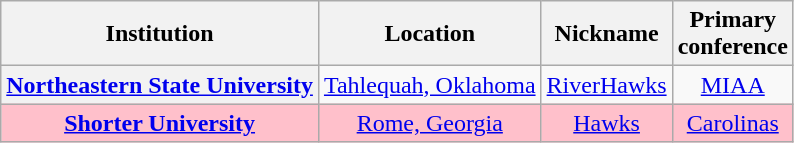<table class="sortable wikitable" style="text-align:center">
<tr>
<th>Institution</th>
<th>Location</th>
<th>Nickname</th>
<th>Primary<br>conference</th>
</tr>
<tr>
<th><a href='#'>Northeastern State University</a></th>
<td><a href='#'>Tahlequah, Oklahoma</a></td>
<td><a href='#'>RiverHawks</a></td>
<td><a href='#'>MIAA</a></td>
</tr>
<tr bgcolor=pink>
<td><strong><a href='#'>Shorter University</a></strong></td>
<td><a href='#'>Rome, Georgia</a></td>
<td><a href='#'>Hawks</a></td>
<td><a href='#'>Carolinas</a></td>
</tr>
</table>
